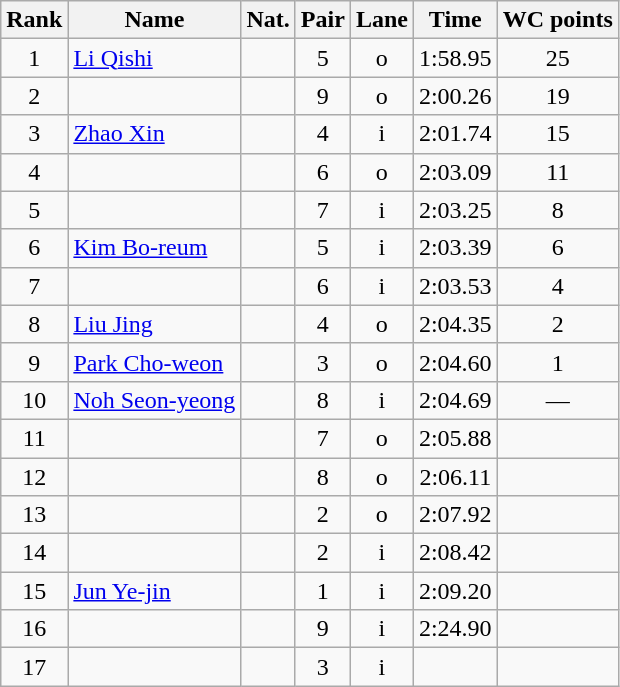<table class="wikitable sortable" style="text-align:center">
<tr>
<th>Rank</th>
<th>Name</th>
<th>Nat.</th>
<th>Pair</th>
<th>Lane</th>
<th>Time</th>
<th>WC points</th>
</tr>
<tr>
<td>1</td>
<td align=left><a href='#'>Li Qishi</a></td>
<td></td>
<td>5</td>
<td>o</td>
<td>1:58.95</td>
<td>25</td>
</tr>
<tr>
<td>2</td>
<td align=left></td>
<td></td>
<td>9</td>
<td>o</td>
<td>2:00.26</td>
<td>19</td>
</tr>
<tr>
<td>3</td>
<td align=left><a href='#'>Zhao Xin</a></td>
<td></td>
<td>4</td>
<td>i</td>
<td>2:01.74</td>
<td>15</td>
</tr>
<tr>
<td>4</td>
<td align=left></td>
<td></td>
<td>6</td>
<td>o</td>
<td>2:03.09</td>
<td>11</td>
</tr>
<tr>
<td>5</td>
<td align=left></td>
<td></td>
<td>7</td>
<td>i</td>
<td>2:03.25</td>
<td>8</td>
</tr>
<tr>
<td>6</td>
<td align=left><a href='#'>Kim Bo-reum</a></td>
<td></td>
<td>5</td>
<td>i</td>
<td>2:03.39</td>
<td>6</td>
</tr>
<tr>
<td>7</td>
<td align=left></td>
<td></td>
<td>6</td>
<td>i</td>
<td>2:03.53</td>
<td>4</td>
</tr>
<tr>
<td>8</td>
<td align=left><a href='#'>Liu Jing</a></td>
<td></td>
<td>4</td>
<td>o</td>
<td>2:04.35</td>
<td>2</td>
</tr>
<tr>
<td>9</td>
<td align=left><a href='#'>Park Cho-weon</a></td>
<td></td>
<td>3</td>
<td>o</td>
<td>2:04.60</td>
<td>1</td>
</tr>
<tr>
<td>10</td>
<td align=left><a href='#'>Noh Seon-yeong</a></td>
<td></td>
<td>8</td>
<td>i</td>
<td>2:04.69</td>
<td>—</td>
</tr>
<tr>
<td>11</td>
<td align=left></td>
<td></td>
<td>7</td>
<td>o</td>
<td>2:05.88</td>
<td></td>
</tr>
<tr>
<td>12</td>
<td align=left></td>
<td></td>
<td>8</td>
<td>o</td>
<td>2:06.11</td>
<td></td>
</tr>
<tr>
<td>13</td>
<td align=left></td>
<td></td>
<td>2</td>
<td>o</td>
<td>2:07.92</td>
<td></td>
</tr>
<tr>
<td>14</td>
<td align=left></td>
<td></td>
<td>2</td>
<td>i</td>
<td>2:08.42</td>
<td></td>
</tr>
<tr>
<td>15</td>
<td align=left><a href='#'>Jun Ye-jin</a></td>
<td></td>
<td>1</td>
<td>i</td>
<td>2:09.20</td>
<td></td>
</tr>
<tr>
<td>16</td>
<td align=left></td>
<td></td>
<td>9</td>
<td>i</td>
<td>2:24.90</td>
<td></td>
</tr>
<tr>
<td>17</td>
<td align=left></td>
<td></td>
<td>3</td>
<td>i</td>
<td></td>
<td></td>
</tr>
</table>
